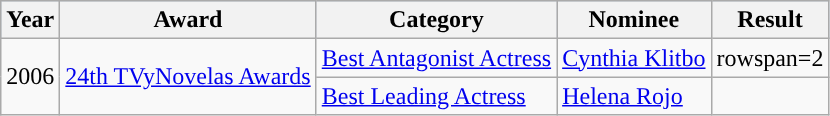<table class="wikitable">
<tr style="background:#b0c4de;">
<th>Year</th>
<th>Award</th>
<th>Category</th>
<th>Nominee</th>
<th>Result</th>
</tr>
<tr>
<td rowspan=2>2006</td>
<td rowspan=2><a href='#'>24th TVyNovelas Awards</a></td>
<td><a href='#'>Best Antagonist Actress</a></td>
<td><a href='#'>Cynthia Klitbo</a></td>
<td>rowspan=2 </td>
</tr>
<tr>
<td><a href='#'>Best Leading Actress</a></td>
<td><a href='#'>Helena Rojo</a></td>
</tr>
</table>
